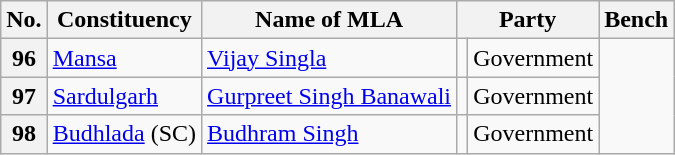<table class="wikitable sortable">
<tr>
<th>No.</th>
<th>Constituency</th>
<th>Name of MLA</th>
<th colspan="2">Party</th>
<th>Bench</th>
</tr>
<tr>
<th>96</th>
<td><a href='#'>Mansa</a></td>
<td><a href='#'>Vijay Singla</a></td>
<td></td>
<td>Government</td>
</tr>
<tr>
<th>97</th>
<td><a href='#'>Sardulgarh</a></td>
<td><a href='#'>Gurpreet Singh Banawali</a></td>
<td></td>
<td>Government</td>
</tr>
<tr>
<th>98</th>
<td><a href='#'>Budhlada</a> (SC)</td>
<td><a href='#'>Budhram Singh</a></td>
<td></td>
<td>Government</td>
</tr>
</table>
